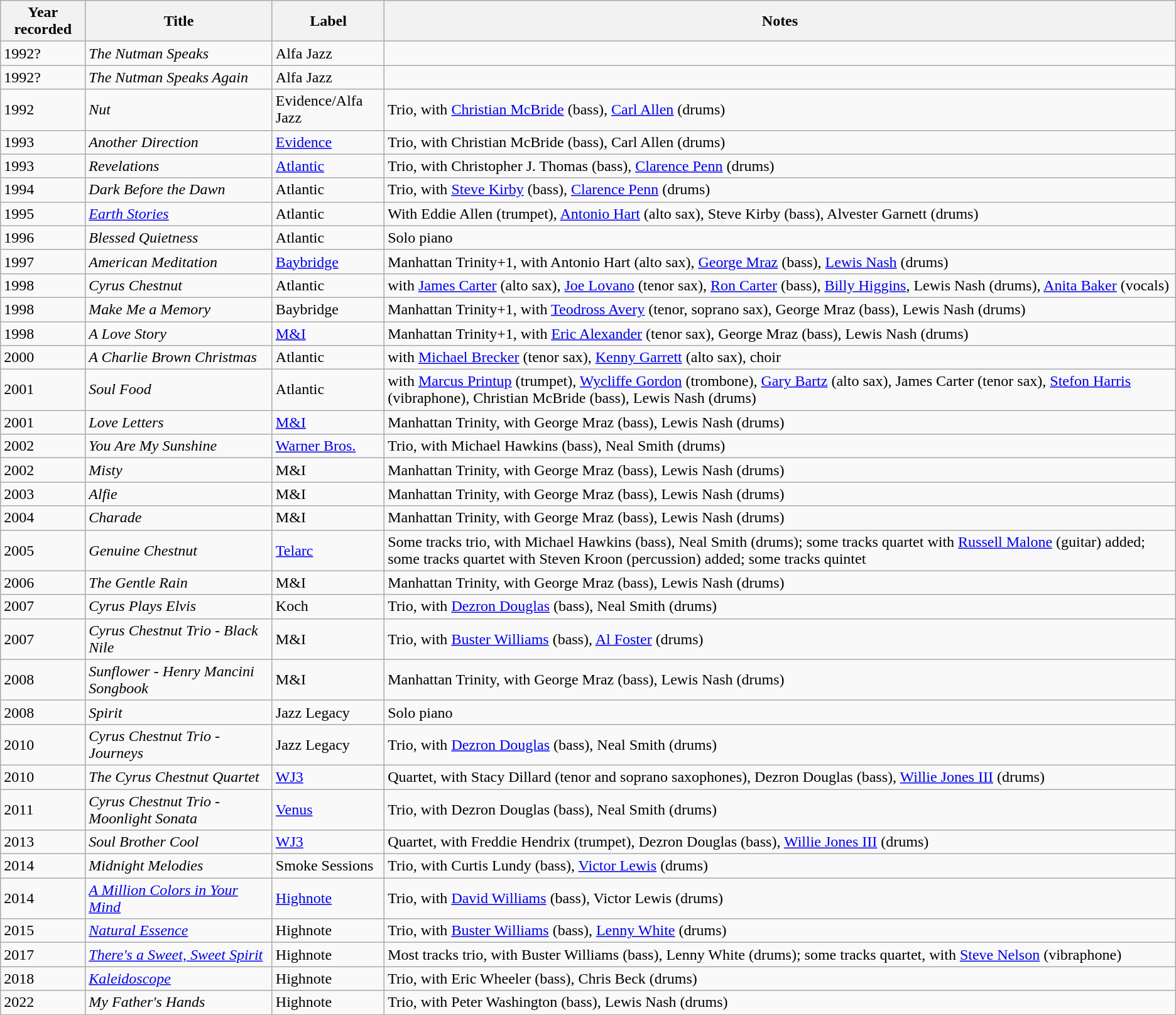<table class="wikitable sortable">
<tr>
<th>Year recorded</th>
<th>Title</th>
<th>Label</th>
<th>Notes</th>
</tr>
<tr>
<td>1992?</td>
<td><em>The Nutman Speaks</em></td>
<td>Alfa Jazz</td>
<td></td>
</tr>
<tr>
<td>1992?</td>
<td><em>The Nutman Speaks Again</em></td>
<td>Alfa Jazz</td>
<td></td>
</tr>
<tr>
<td>1992</td>
<td><em>Nut</em></td>
<td>Evidence/Alfa Jazz</td>
<td>Trio, with <a href='#'>Christian McBride</a> (bass), <a href='#'>Carl Allen</a> (drums)</td>
</tr>
<tr>
<td>1993</td>
<td><em>Another Direction</em></td>
<td><a href='#'>Evidence</a></td>
<td>Trio, with Christian McBride (bass), Carl Allen (drums)</td>
</tr>
<tr>
<td>1993</td>
<td><em>Revelations</em></td>
<td><a href='#'>Atlantic</a></td>
<td>Trio, with Christopher J. Thomas (bass), <a href='#'>Clarence Penn</a> (drums)</td>
</tr>
<tr>
<td>1994</td>
<td><em>Dark Before the Dawn</em></td>
<td>Atlantic</td>
<td>Trio, with <a href='#'>Steve Kirby</a> (bass), <a href='#'>Clarence Penn</a> (drums)</td>
</tr>
<tr>
<td>1995</td>
<td><em><a href='#'>Earth Stories</a></em></td>
<td Atlantic Records>Atlantic</td>
<td>With Eddie Allen (trumpet), <a href='#'>Antonio Hart</a> (alto sax), Steve Kirby (bass), Alvester Garnett (drums)</td>
</tr>
<tr>
<td>1996</td>
<td><em>Blessed Quietness</em></td>
<td>Atlantic</td>
<td>Solo piano</td>
</tr>
<tr>
<td>1997</td>
<td><em>American Meditation</em></td>
<td><a href='#'>Baybridge</a></td>
<td>Manhattan Trinity+1, with Antonio Hart (alto sax), <a href='#'>George Mraz</a> (bass), <a href='#'>Lewis Nash</a> (drums)</td>
</tr>
<tr>
<td>1998</td>
<td><em>Cyrus Chestnut</em></td>
<td>Atlantic</td>
<td>with <a href='#'>James Carter</a> (alto sax), <a href='#'>Joe Lovano</a> (tenor sax), <a href='#'>Ron Carter</a> (bass), <a href='#'>Billy Higgins</a>, Lewis Nash (drums), <a href='#'>Anita Baker</a> (vocals)</td>
</tr>
<tr>
<td>1998</td>
<td><em>Make Me a Memory</em></td>
<td>Baybridge</td>
<td>Manhattan Trinity+1, with <a href='#'>Teodross Avery</a> (tenor, soprano sax), George Mraz (bass), Lewis Nash (drums)</td>
</tr>
<tr>
<td>1998</td>
<td><em>A Love Story</em></td>
<td><a href='#'>M&I</a></td>
<td>Manhattan Trinity+1, with <a href='#'>Eric Alexander</a> (tenor sax), George Mraz (bass), Lewis Nash (drums)</td>
</tr>
<tr>
<td>2000</td>
<td><em>A Charlie Brown Christmas</em></td>
<td>Atlantic</td>
<td>with <a href='#'>Michael Brecker</a> (tenor sax), <a href='#'>Kenny Garrett</a> (alto sax), choir</td>
</tr>
<tr>
<td>2001</td>
<td><em>Soul Food</em></td>
<td>Atlantic</td>
<td>with <a href='#'>Marcus Printup</a> (trumpet), <a href='#'>Wycliffe Gordon</a> (trombone), <a href='#'>Gary Bartz</a> (alto sax), James Carter (tenor sax), <a href='#'>Stefon Harris</a> (vibraphone), Christian McBride (bass), Lewis Nash (drums)</td>
</tr>
<tr>
<td>2001</td>
<td><em>Love Letters</em></td>
<td><a href='#'>M&I</a></td>
<td>Manhattan Trinity, with George Mraz (bass), Lewis Nash (drums)</td>
</tr>
<tr>
<td>2002</td>
<td><em>You Are My Sunshine</em></td>
<td><a href='#'>Warner Bros.</a></td>
<td>Trio, with Michael Hawkins (bass), Neal Smith (drums)</td>
</tr>
<tr>
<td>2002</td>
<td><em>Misty</em></td>
<td>M&I</td>
<td>Manhattan Trinity, with George Mraz (bass), Lewis Nash (drums)</td>
</tr>
<tr>
<td>2003</td>
<td><em>Alfie</em></td>
<td>M&I</td>
<td>Manhattan Trinity, with George Mraz (bass), Lewis Nash (drums)</td>
</tr>
<tr>
<td>2004</td>
<td><em>Charade</em></td>
<td>M&I</td>
<td>Manhattan Trinity, with George Mraz (bass), Lewis Nash (drums)</td>
</tr>
<tr>
<td>2005</td>
<td><em>Genuine Chestnut</em></td>
<td><a href='#'>Telarc</a></td>
<td>Some tracks trio, with Michael Hawkins (bass), Neal Smith (drums); some tracks quartet with <a href='#'>Russell Malone</a> (guitar) added; some tracks quartet with Steven Kroon (percussion) added; some tracks quintet</td>
</tr>
<tr>
<td>2006</td>
<td><em>The Gentle Rain</em></td>
<td>M&I</td>
<td>Manhattan Trinity, with George Mraz (bass), Lewis Nash (drums)</td>
</tr>
<tr>
<td>2007</td>
<td><em>Cyrus Plays Elvis</em></td>
<td>Koch</td>
<td>Trio, with <a href='#'>Dezron Douglas</a> (bass), Neal Smith (drums)</td>
</tr>
<tr>
<td>2007</td>
<td><em>Cyrus Chestnut Trio - Black Nile</em></td>
<td>M&I</td>
<td>Trio, with <a href='#'>Buster Williams</a> (bass), <a href='#'>Al Foster</a> (drums)</td>
</tr>
<tr>
<td>2008</td>
<td><em>Sunflower - Henry Mancini Songbook</em></td>
<td>M&I</td>
<td>Manhattan Trinity, with George Mraz (bass), Lewis Nash (drums)</td>
</tr>
<tr>
<td>2008</td>
<td><em>Spirit</em></td>
<td>Jazz Legacy</td>
<td>Solo piano</td>
</tr>
<tr>
<td>2010</td>
<td><em>Cyrus Chestnut Trio - Journeys</em></td>
<td>Jazz Legacy</td>
<td>Trio, with <a href='#'>Dezron Douglas</a> (bass), Neal Smith (drums)</td>
</tr>
<tr>
<td>2010</td>
<td><em>The Cyrus Chestnut Quartet</em></td>
<td><a href='#'>WJ3</a></td>
<td>Quartet, with Stacy Dillard (tenor and soprano saxophones), Dezron Douglas (bass), <a href='#'>Willie Jones III</a> (drums)</td>
</tr>
<tr>
<td>2011</td>
<td><em>Cyrus Chestnut Trio - Moonlight Sonata</em></td>
<td><a href='#'>Venus</a></td>
<td>Trio, with Dezron Douglas (bass), Neal Smith (drums)</td>
</tr>
<tr>
<td>2013</td>
<td><em>Soul Brother Cool</em></td>
<td><a href='#'>WJ3</a></td>
<td>Quartet, with Freddie Hendrix (trumpet), Dezron Douglas (bass), <a href='#'>Willie Jones III</a> (drums)</td>
</tr>
<tr>
<td>2014</td>
<td><em>Midnight Melodies</em></td>
<td>Smoke Sessions</td>
<td>Trio, with Curtis Lundy (bass), <a href='#'>Victor Lewis</a> (drums)</td>
</tr>
<tr>
<td>2014</td>
<td><em><a href='#'>A Million Colors in Your Mind</a></em></td>
<td><a href='#'>Highnote</a></td>
<td>Trio, with <a href='#'>David Williams</a> (bass), Victor Lewis (drums)</td>
</tr>
<tr>
<td>2015</td>
<td><em><a href='#'>Natural Essence</a></em></td>
<td>Highnote</td>
<td>Trio, with <a href='#'>Buster Williams</a> (bass), <a href='#'>Lenny White</a> (drums)</td>
</tr>
<tr>
<td>2017</td>
<td><em><a href='#'>There's a Sweet, Sweet Spirit</a></em></td>
<td>Highnote</td>
<td>Most tracks trio, with Buster Williams (bass), Lenny White (drums); some tracks quartet, with <a href='#'>Steve Nelson</a> (vibraphone)</td>
</tr>
<tr>
<td>2018</td>
<td><em><a href='#'>Kaleidoscope</a></em></td>
<td>Highnote</td>
<td>Trio, with Eric Wheeler (bass), Chris Beck (drums)</td>
</tr>
<tr>
<td>2022</td>
<td><em>My Father's Hands</em></td>
<td>Highnote</td>
<td>Trio, with Peter Washington (bass), Lewis Nash (drums)</td>
</tr>
</table>
